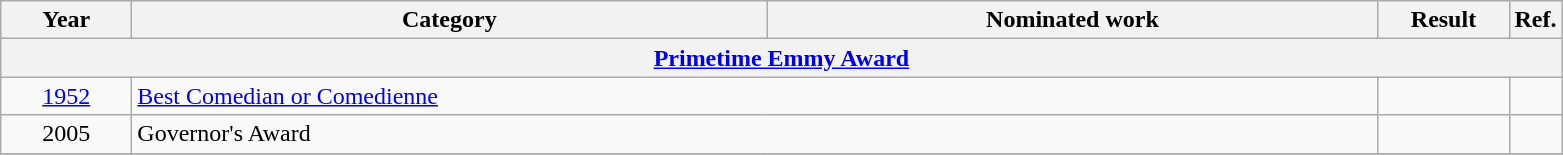<table class=wikitable>
<tr>
<th scope="col" style="width:5em;">Year</th>
<th scope="col" style="width:26em;">Category</th>
<th scope="col" style="width:25em;">Nominated work</th>
<th scope="col" style="width:5em;">Result</th>
<th>Ref.</th>
</tr>
<tr>
<th colspan=5><a href='#'>Primetime Emmy Award</a></th>
</tr>
<tr>
<td style="text-align:center;"><a href='#'>1952</a></td>
<td colspan=2><a href='#'>Best Comedian or Comedienne</a></td>
<td></td>
<td></td>
</tr>
<tr>
<td style="text-align:center;">2005</td>
<td colspan=2>Governor's Award</td>
<td></td>
<td></td>
</tr>
<tr>
</tr>
</table>
